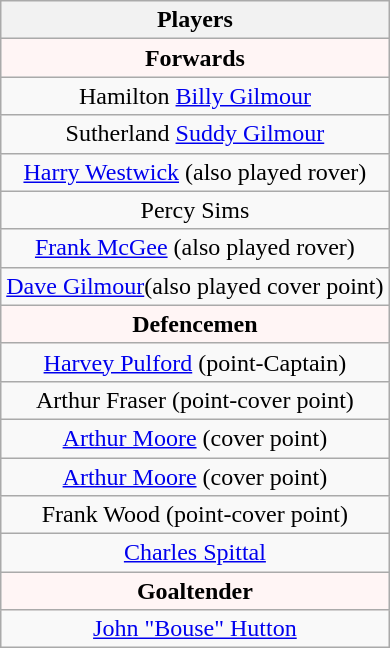<table class="wikitable" style="text-align:center;">
<tr>
<th>Players</th>
</tr>
<tr style="font-weight:bold; background-color:#FFF5F5;">
<td colspan="1" align="center"><strong>Forwards</strong></td>
</tr>
<tr>
<td>Hamilton <a href='#'>Billy Gilmour</a></td>
</tr>
<tr>
<td>Sutherland <a href='#'>Suddy Gilmour</a></td>
</tr>
<tr>
<td><a href='#'>Harry Westwick</a> (also played rover)</td>
</tr>
<tr>
<td>Percy Sims</td>
</tr>
<tr>
<td><a href='#'>Frank McGee</a> (also played rover)</td>
</tr>
<tr>
<td><a href='#'>Dave Gilmour</a>(also played cover point)</td>
</tr>
<tr style="font-weight:bold; background-color:#FFF5F5;">
<td colspan="1" align="center"><strong>Defencemen</strong></td>
</tr>
<tr>
<td><a href='#'>Harvey Pulford</a> (point-Captain)</td>
</tr>
<tr>
<td>Arthur Fraser (point-cover point)</td>
</tr>
<tr>
<td><a href='#'>Arthur Moore</a> (cover point)</td>
</tr>
<tr>
<td><a href='#'>Arthur Moore</a> (cover point)</td>
</tr>
<tr>
<td>Frank Wood (point-cover point)</td>
</tr>
<tr>
<td><a href='#'>Charles Spittal</a></td>
</tr>
<tr style="font-weight:bold; background-color:#FFF5F5;">
<td colspan="1" align="center"><strong>Goaltender</strong></td>
</tr>
<tr>
<td><a href='#'>John "Bouse" Hutton</a></td>
</tr>
</table>
